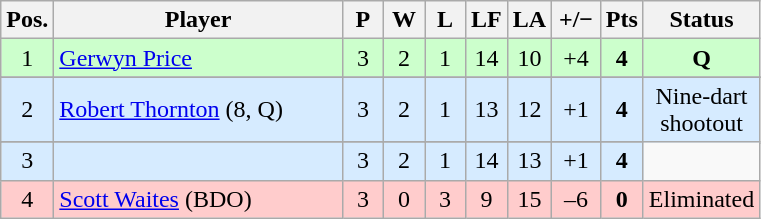<table class="wikitable" style="text-align:center; margin: 1em auto 1em auto, align:left">
<tr>
<th width=20>Pos.</th>
<th width=185>Player</th>
<th width=20>P</th>
<th width=20>W</th>
<th width=20>L</th>
<th width=20>LF</th>
<th width=20>LA</th>
<th width=25>+/−</th>
<th width=20>Pts</th>
<th width=70>Status</th>
</tr>
<tr style="background:#CCFFCC;">
<td>1</td>
<td align=left> <a href='#'>Gerwyn Price</a></td>
<td>3</td>
<td>2</td>
<td>1</td>
<td>14</td>
<td>10</td>
<td>+4</td>
<td><strong>4</strong></td>
<td><strong>Q</strong></td>
</tr>
<tr>
</tr>
<tr style="background:#D6EBFF;">
<td>2</td>
<td align=left> <a href='#'>Robert Thornton</a> (8, Q)</td>
<td>3</td>
<td>2</td>
<td>1</td>
<td>13</td>
<td>12</td>
<td>+1</td>
<td><strong>4</strong></td>
<td rowspan=2>Nine-dart shootout</td>
</tr>
<tr>
</tr>
<tr style="background:#D6EBFF;">
<td>3</td>
<td align=left></td>
<td>3</td>
<td>2</td>
<td>1</td>
<td>14</td>
<td>13</td>
<td>+1</td>
<td><strong>4</strong></td>
</tr>
<tr style="background:#FFCCCC;">
<td>4</td>
<td align=left> <a href='#'>Scott Waites</a> (BDO)</td>
<td>3</td>
<td>0</td>
<td>3</td>
<td>9</td>
<td>15</td>
<td>–6</td>
<td><strong>0</strong></td>
<td>Eliminated</td>
</tr>
</table>
